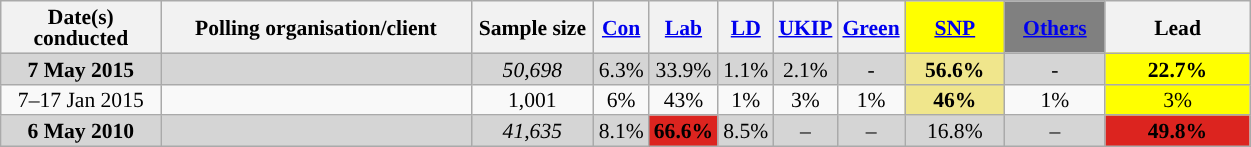<table class="wikitable sortable" style="text-align:center;font-size:90%;line-height:14px">
<tr>
<th ! style="width:100px;">Date(s)<br>conducted</th>
<th style="width:200px;">Polling organisation/client</th>
<th class="unsortable" style="width:75px;">Sample size</th>
<th class="unsortable" style="background:"><a href='#'><span>Con</span></a></th>
<th class="unsortable" style="background:"><a href='#'><span>Lab</span></a></th>
<th class="unsortable" style="background:"><a href='#'><span>LD</span></a></th>
<th class="unsortable" style="background:"><a href='#'><span>UKIP</span></a></th>
<th class="unsortable" style="background:"><a href='#'><span>Green</span></a></th>
<th class="unsortable" style="background:#ffff00; width:60px;"><a href='#'><span>SNP</span></a></th>
<th class="unsortable" style="background:gray; width:60px;"><a href='#'><span>Others</span></a></th>
<th class="unsortable" style="width:90px;">Lead</th>
</tr>
<tr>
<td style="background:#D5D5D5"><strong>7 May 2015</strong></td>
<td style="background:#D5D5D5"></td>
<td style="background:#D5D5D5"><em>50,698</em></td>
<td style="background:#D5D5D5">6.3%</td>
<td style="background:#D5D5D5">33.9%</td>
<td style="background:#D5D5D5">1.1%</td>
<td style="background:#D5D5D5">2.1%</td>
<td style="background:#D5D5D5">-</td>
<td style="background:khaki"><strong>56.6%</strong></td>
<td style="background:#D5D5D5">-</td>
<td style="background:#ffff00"><strong>22.7% </strong></td>
</tr>
<tr>
<td>7–17 Jan 2015</td>
<td> </td>
<td>1,001</td>
<td>6%</td>
<td>43%</td>
<td>1%</td>
<td>3%</td>
<td>1%</td>
<td style="background:khaki"><strong>46%</strong></td>
<td>1%</td>
<td style="background:#ff0"><span>3% </span></td>
</tr>
<tr>
<td style="background:#D5D5D5"><strong>6 May 2010</strong></td>
<td style="background:#D5D5D5"></td>
<td style="background:#D5D5D5"><em>41,635</em></td>
<td style="background:#D5D5D5">8.1%</td>
<td style="background:#dc241f"><span><strong>66.6%</strong></span></td>
<td style="background:#D5D5D5">8.5%</td>
<td style="background:#D5D5D5">–</td>
<td style="background:#D5D5D5">–</td>
<td style="background:#D5D5D5">16.8%</td>
<td style="background:#D5D5D5">–</td>
<td style="background:#dc241f"><span><strong>49.8% </strong></span></td>
</tr>
</table>
